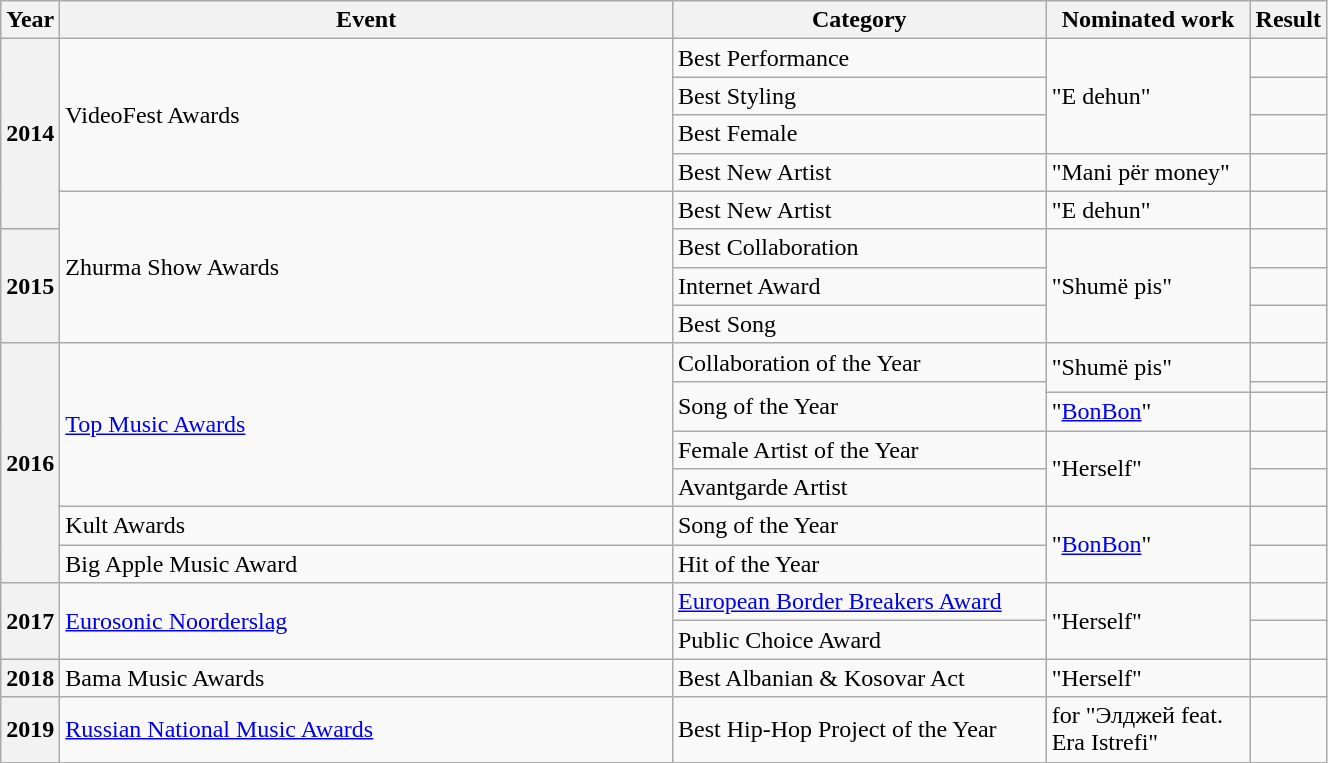<table class="wikitable plainrowheaders" style="width:70%;">
<tr>
<th scope="col" style="width:4%;">Year</th>
<th scope="col" style="width:50%;">Event</th>
<th scope="col" style="width:30%;">Category</th>
<th scope="col" style="width:50%;">Nominated work</th>
<th scope="col" style="width:6%;">Result</th>
</tr>
<tr>
<th scope="row" rowspan="5">2014</th>
<td rowspan=4>VideoFest Awards</td>
<td>Best Performance</td>
<td rowspan="3">"E dehun"</td>
<td></td>
</tr>
<tr>
<td>Best Styling</td>
<td></td>
</tr>
<tr>
<td>Best Female</td>
<td></td>
</tr>
<tr>
<td>Best New Artist</td>
<td>"Mani për money"</td>
<td></td>
</tr>
<tr>
<td rowspan=4>Zhurma Show Awards</td>
<td>Best New Artist</td>
<td>"E dehun"</td>
<td></td>
</tr>
<tr>
<th scope="row" rowspan="3">2015</th>
<td>Best Collaboration</td>
<td rowspan="3">"Shumë pis"</td>
<td></td>
</tr>
<tr>
<td>Internet Award</td>
<td></td>
</tr>
<tr>
<td>Best Song</td>
<td></td>
</tr>
<tr>
<th scope="row" rowspan="7">2016</th>
<td rowspan=5><a href='#'>Top Music Awards</a></td>
<td>Collaboration of the Year</td>
<td rowspan="2">"Shumë pis"</td>
<td></td>
</tr>
<tr>
<td rowspan=2>Song of the Year</td>
<td></td>
</tr>
<tr>
<td>"<a href='#'>BonBon</a>"</td>
<td></td>
</tr>
<tr>
<td>Female Artist of the Year</td>
<td rowspan="2">"Herself"</td>
<td></td>
</tr>
<tr>
<td>Avantgarde Artist</td>
<td></td>
</tr>
<tr>
<td>Kult Awards</td>
<td>Song of the Year</td>
<td rowspan="2">"<a href='#'>BonBon</a>"</td>
<td></td>
</tr>
<tr>
<td>Big Apple Music Award</td>
<td>Hit of the Year</td>
<td></td>
</tr>
<tr>
<th scope="row" rowspan="2">2017</th>
<td rowspan="2"><a href='#'>Eurosonic Noorderslag</a></td>
<td><a href='#'>European Border Breakers Award</a></td>
<td rowspan="2">"Herself"</td>
<td></td>
</tr>
<tr>
<td>Public Choice Award</td>
<td></td>
</tr>
<tr>
<th scope="row">2018</th>
<td>Bama Music Awards</td>
<td>Best Albanian & Kosovar Act</td>
<td>"Herself"</td>
<td></td>
</tr>
<tr>
<th scope="row" rowspan="1">2019</th>
<td><a href='#'>Russian National Music Awards</a></td>
<td>Best Hip-Hop Project of the Year</td>
<td>for "Элджей feat. Era Istrefi"</td>
<td></td>
</tr>
</table>
